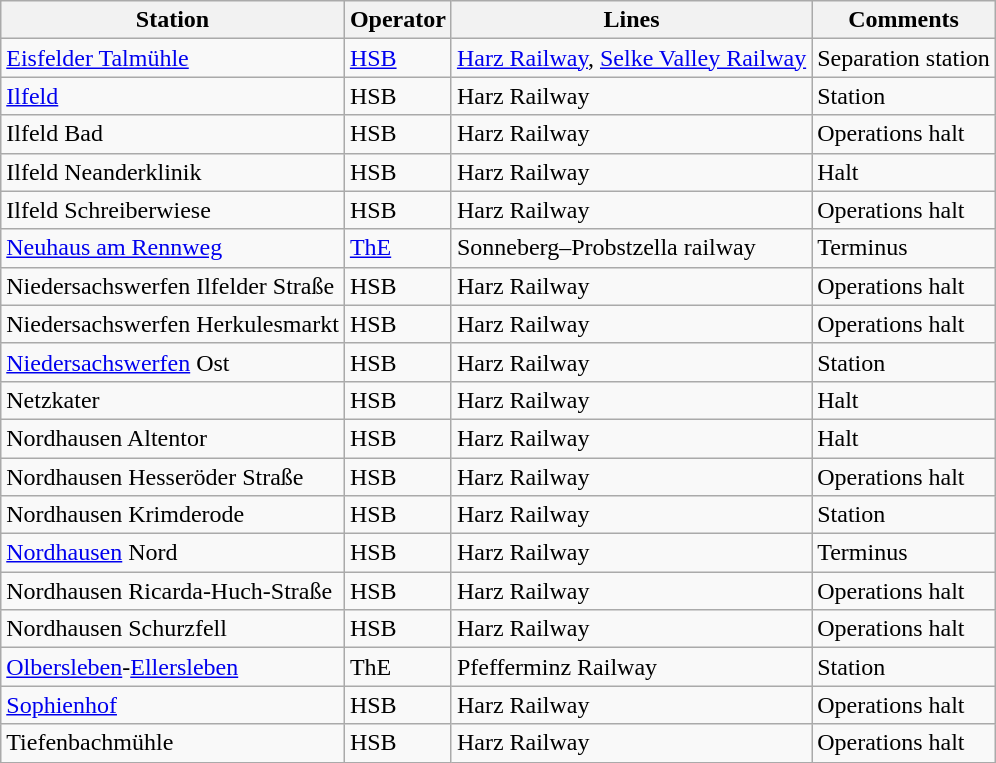<table class="wikitable">
<tr>
<th>Station</th>
<th>Operator</th>
<th>Lines</th>
<th>Comments</th>
</tr>
<tr>
<td><a href='#'>Eisfelder Talmühle</a></td>
<td><a href='#'>HSB</a></td>
<td><a href='#'>Harz Railway</a>, <a href='#'>Selke Valley Railway</a></td>
<td>Separation station</td>
</tr>
<tr>
<td><a href='#'>Ilfeld</a></td>
<td>HSB</td>
<td>Harz Railway</td>
<td>Station</td>
</tr>
<tr>
<td>Ilfeld Bad</td>
<td>HSB</td>
<td>Harz Railway</td>
<td>Operations halt</td>
</tr>
<tr>
<td>Ilfeld Neanderklinik</td>
<td>HSB</td>
<td>Harz Railway</td>
<td>Halt</td>
</tr>
<tr>
<td>Ilfeld Schreiberwiese</td>
<td>HSB</td>
<td>Harz Railway</td>
<td>Operations halt</td>
</tr>
<tr>
<td><a href='#'>Neuhaus am Rennweg</a></td>
<td><a href='#'>ThE</a></td>
<td>Sonneberg–Probstzella railway</td>
<td>Terminus</td>
</tr>
<tr>
<td>Niedersachswerfen Ilfelder Straße</td>
<td>HSB</td>
<td>Harz Railway</td>
<td>Operations halt</td>
</tr>
<tr>
<td>Niedersachswerfen Herkulesmarkt</td>
<td>HSB</td>
<td>Harz Railway</td>
<td>Operations halt</td>
</tr>
<tr>
<td><a href='#'>Niedersachswerfen</a> Ost</td>
<td>HSB</td>
<td>Harz Railway</td>
<td>Station</td>
</tr>
<tr>
<td>Netzkater</td>
<td>HSB</td>
<td>Harz Railway</td>
<td>Halt</td>
</tr>
<tr>
<td>Nordhausen Altentor</td>
<td>HSB</td>
<td>Harz Railway</td>
<td>Halt</td>
</tr>
<tr>
<td>Nordhausen Hesseröder Straße</td>
<td>HSB</td>
<td>Harz Railway</td>
<td>Operations halt</td>
</tr>
<tr>
<td>Nordhausen Krimderode</td>
<td>HSB</td>
<td>Harz Railway</td>
<td>Station</td>
</tr>
<tr>
<td><a href='#'>Nordhausen</a> Nord</td>
<td>HSB</td>
<td>Harz Railway</td>
<td>Terminus</td>
</tr>
<tr>
<td>Nordhausen Ricarda-Huch-Straße</td>
<td>HSB</td>
<td>Harz Railway</td>
<td>Operations halt</td>
</tr>
<tr>
<td>Nordhausen Schurzfell</td>
<td>HSB</td>
<td>Harz Railway</td>
<td>Operations halt</td>
</tr>
<tr>
<td><a href='#'>Olbersleben</a>-<a href='#'>Ellersleben</a></td>
<td>ThE</td>
<td>Pfefferminz Railway</td>
<td>Station</td>
</tr>
<tr>
<td><a href='#'>Sophienhof</a></td>
<td>HSB</td>
<td>Harz Railway</td>
<td>Operations halt</td>
</tr>
<tr>
<td>Tiefenbachmühle</td>
<td>HSB</td>
<td>Harz Railway</td>
<td>Operations halt</td>
</tr>
</table>
